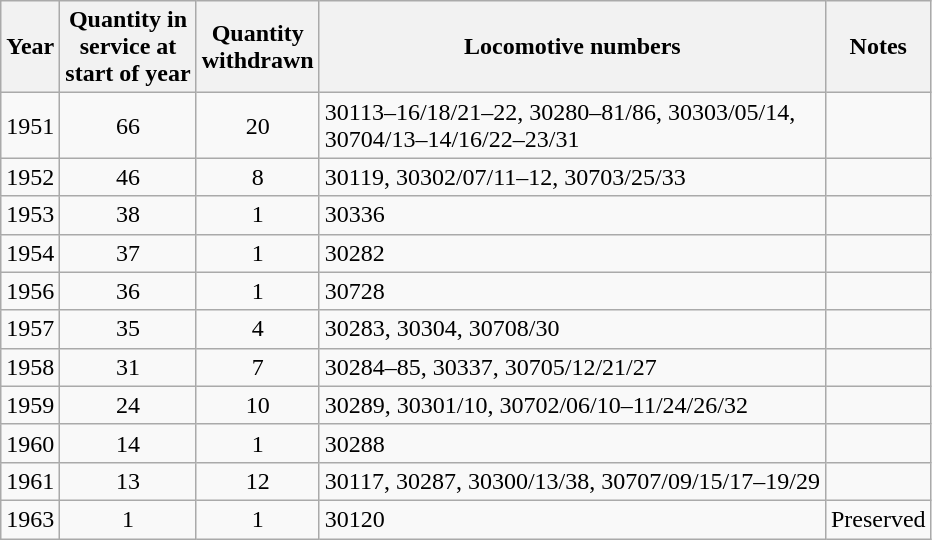<table class=wikitable style=text-align:center>
<tr>
<th>Year</th>
<th>Quantity in<br>service at<br>start of year</th>
<th>Quantity<br>withdrawn</th>
<th>Locomotive numbers</th>
<th>Notes</th>
</tr>
<tr>
<td>1951</td>
<td>66</td>
<td>20</td>
<td align=left>30113–16/18/21–22, 30280–81/86, 30303/05/14,<br>30704/13–14/16/22–23/31</td>
<td align=left></td>
</tr>
<tr>
<td>1952</td>
<td>46</td>
<td>8</td>
<td align=left>30119, 30302/07/11–12, 30703/25/33</td>
<td align=left></td>
</tr>
<tr>
<td>1953</td>
<td>38</td>
<td>1</td>
<td align=left>30336</td>
<td align=left></td>
</tr>
<tr>
<td>1954</td>
<td>37</td>
<td>1</td>
<td align=left>30282</td>
<td align=left></td>
</tr>
<tr>
<td>1956</td>
<td>36</td>
<td>1</td>
<td align=left>30728</td>
<td align=left></td>
</tr>
<tr>
<td>1957</td>
<td>35</td>
<td>4</td>
<td align=left>30283, 30304, 30708/30</td>
<td align=left></td>
</tr>
<tr>
<td>1958</td>
<td>31</td>
<td>7</td>
<td align=left>30284–85, 30337, 30705/12/21/27</td>
<td align=left></td>
</tr>
<tr>
<td>1959</td>
<td>24</td>
<td>10</td>
<td align=left>30289, 30301/10, 30702/06/10–11/24/26/32</td>
<td align=left></td>
</tr>
<tr>
<td>1960</td>
<td>14</td>
<td>1</td>
<td align=left>30288</td>
<td align=left></td>
</tr>
<tr>
<td>1961</td>
<td>13</td>
<td>12</td>
<td align=left>30117, 30287, 30300/13/38, 30707/09/15/17–19/29</td>
<td align=left></td>
</tr>
<tr>
<td>1963</td>
<td>1</td>
<td>1</td>
<td align=left>30120</td>
<td align=left>Preserved</td>
</tr>
</table>
